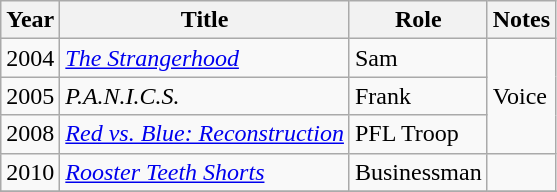<table class="wikitable">
<tr>
<th>Year</th>
<th>Title</th>
<th>Role</th>
<th>Notes</th>
</tr>
<tr>
<td>2004</td>
<td><em><a href='#'>The Strangerhood</a></em></td>
<td>Sam</td>
<td rowspan=3>Voice</td>
</tr>
<tr>
<td>2005</td>
<td><em>P.A.N.I.C.S.</em></td>
<td>Frank</td>
</tr>
<tr>
<td>2008</td>
<td><em><a href='#'>Red vs. Blue: Reconstruction</a></em></td>
<td>PFL Troop</td>
</tr>
<tr>
<td>2010</td>
<td><em><a href='#'>Rooster Teeth Shorts</a></em></td>
<td>Businessman</td>
<td></td>
</tr>
<tr>
</tr>
</table>
